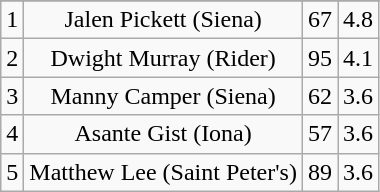<table class="wikitable sortable" style="text-align:center">
<tr>
</tr>
<tr>
<td>1</td>
<td>Jalen Pickett (Siena)</td>
<td>67</td>
<td>4.8</td>
</tr>
<tr>
<td>2</td>
<td>Dwight Murray (Rider)</td>
<td>95</td>
<td>4.1</td>
</tr>
<tr>
<td>3</td>
<td>Manny Camper (Siena)</td>
<td>62</td>
<td>3.6</td>
</tr>
<tr>
<td>4</td>
<td>Asante Gist (Iona)</td>
<td>57</td>
<td>3.6</td>
</tr>
<tr>
<td>5</td>
<td>Matthew Lee (Saint Peter's)</td>
<td>89</td>
<td>3.6</td>
</tr>
</table>
